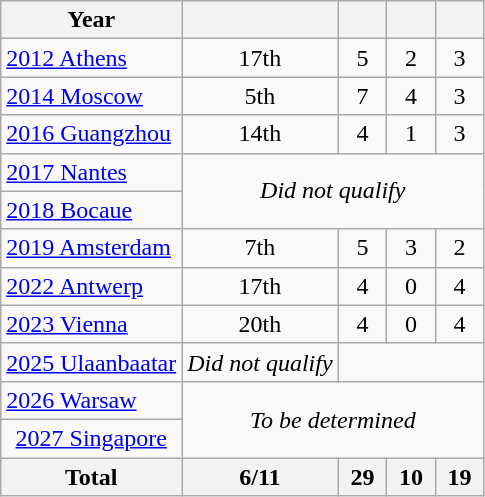<table class="wikitable" style="text-align: center;">
<tr>
<th>Year</th>
<th></th>
<th width=25px></th>
<th width=25px></th>
<th width=25px></th>
</tr>
<tr>
<td style="text-align:left;"> <a href='#'>2012 Athens</a></td>
<td>17th</td>
<td>5</td>
<td>2</td>
<td>3</td>
</tr>
<tr>
<td style="text-align:left;"> <a href='#'>2014 Moscow</a></td>
<td>5th</td>
<td>7</td>
<td>4</td>
<td>3</td>
</tr>
<tr>
<td style="text-align:left;"> <a href='#'>2016 Guangzhou</a></td>
<td>14th</td>
<td>4</td>
<td>1</td>
<td>3</td>
</tr>
<tr>
<td style="text-align:left;"> <a href='#'>2017 Nantes</a></td>
<td colspan=4 rowspan=2><em>Did not qualify</em></td>
</tr>
<tr>
<td style="text-align:left;"> <a href='#'>2018 Bocaue</a></td>
</tr>
<tr>
<td style="text-align:left;"> <a href='#'>2019 Amsterdam</a></td>
<td>7th</td>
<td>5</td>
<td>3</td>
<td>2</td>
</tr>
<tr>
<td style="text-align:left;"> <a href='#'>2022 Antwerp</a></td>
<td>17th</td>
<td>4</td>
<td>0</td>
<td>4</td>
</tr>
<tr>
<td style="text-align:left;"> <a href='#'>2023 Vienna</a></td>
<td>20th</td>
<td>4</td>
<td>0</td>
<td>4</td>
</tr>
<tr>
<td style="text-align:left;"> <a href='#'>2025 Ulaanbaatar</a></td>
<td><em>Did not qualify</em></td>
</tr>
<tr>
<td style="text-align:left;"> <a href='#'>2026 Warsaw</a></td>
<td colspan=4 rowspan=2><em>To be determined</em></td>
</tr>
<tr>
<td style="text-align:left:"> <a href='#'>2027 Singapore</a></td>
</tr>
<tr>
<th>Total</th>
<th>6/11</th>
<th>29</th>
<th>10</th>
<th>19</th>
</tr>
</table>
